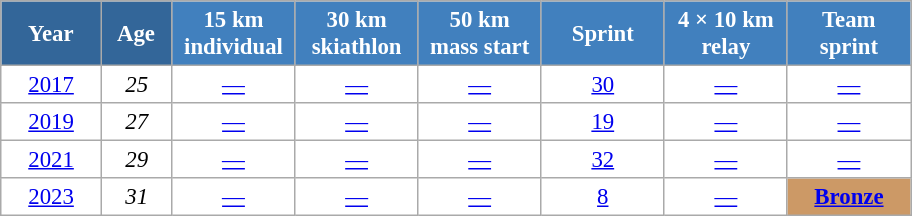<table class="wikitable" style="font-size:95%; text-align:center; border:grey solid 1px; border-collapse:collapse; background:#ffffff;">
<tr>
<th style="background-color:#369; color:white; width:60px;"> Year </th>
<th style="background-color:#369; color:white; width:40px;"> Age </th>
<th style="background-color:#4180be; color:white; width:75px;"> 15 km <br> individual </th>
<th style="background-color:#4180be; color:white; width:75px;"> 30 km <br> skiathlon </th>
<th style="background-color:#4180be; color:white; width:75px;"> 50 km <br> mass start </th>
<th style="background-color:#4180be; color:white; width:75px;"> Sprint </th>
<th style="background-color:#4180be; color:white; width:75px;"> 4 × 10 km <br> relay </th>
<th style="background-color:#4180be; color:white; width:75px;"> Team <br> sprint </th>
</tr>
<tr>
<td><a href='#'>2017</a></td>
<td><em>25</em></td>
<td><a href='#'>—</a></td>
<td><a href='#'>—</a></td>
<td><a href='#'>—</a></td>
<td><a href='#'>30</a></td>
<td><a href='#'>—</a></td>
<td><a href='#'>—</a></td>
</tr>
<tr>
<td><a href='#'>2019</a></td>
<td><em>27</em></td>
<td><a href='#'>—</a></td>
<td><a href='#'>—</a></td>
<td><a href='#'>—</a></td>
<td><a href='#'>19</a></td>
<td><a href='#'>—</a></td>
<td><a href='#'>—</a></td>
</tr>
<tr>
<td><a href='#'>2021</a></td>
<td><em>29</em></td>
<td><a href='#'>—</a></td>
<td><a href='#'>—</a></td>
<td><a href='#'>—</a></td>
<td><a href='#'>32</a></td>
<td><a href='#'>—</a></td>
<td><a href='#'>—</a></td>
</tr>
<tr>
<td><a href='#'>2023</a></td>
<td><em>31</em></td>
<td><a href='#'>—</a></td>
<td><a href='#'>—</a></td>
<td><a href='#'>—</a></td>
<td><a href='#'>8</a></td>
<td><a href='#'>—</a></td>
<td bgcolor=cc9966><a href='#'><strong>Bronze</strong></a></td>
</tr>
</table>
